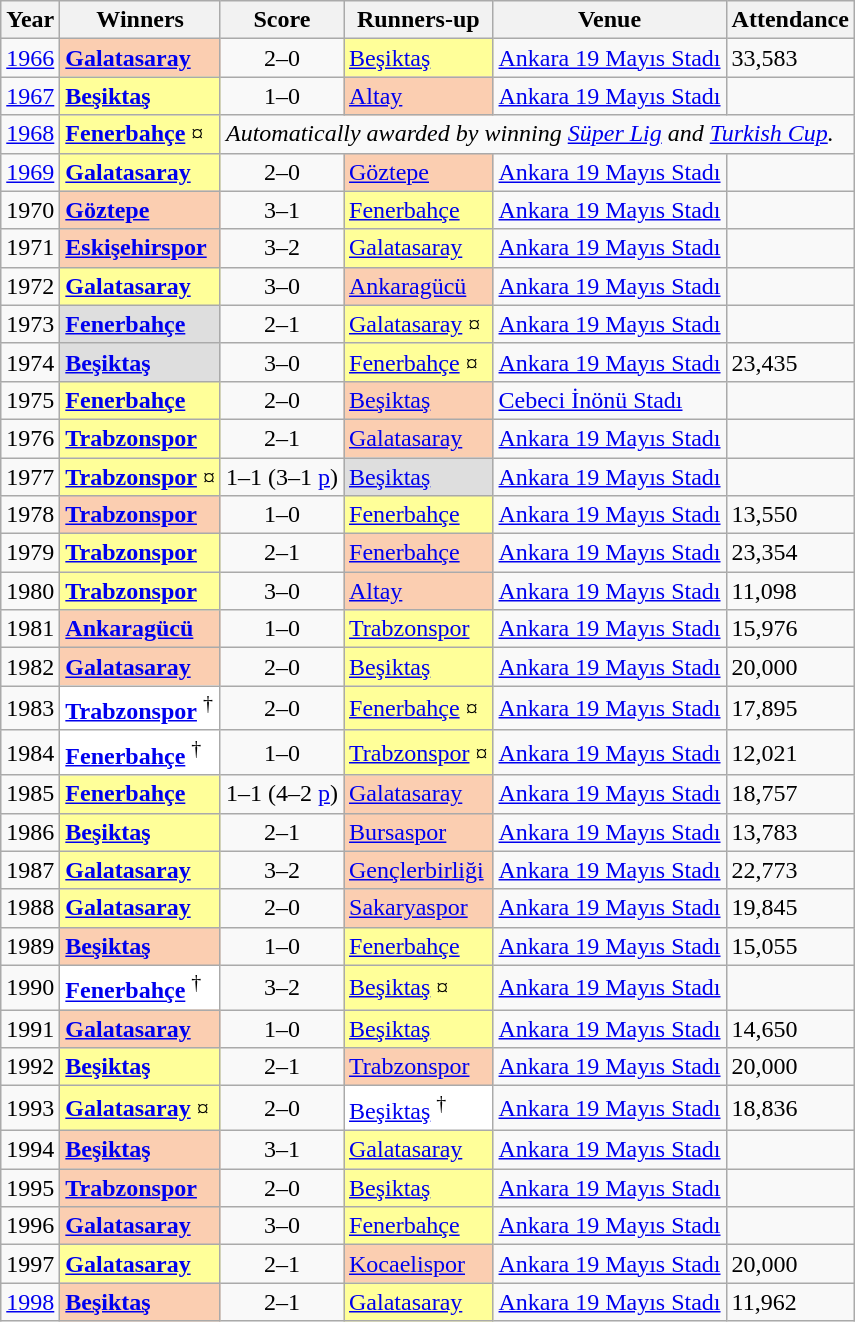<table class="wikitable sortable">
<tr>
<th>Year</th>
<th>Winners</th>
<th>Score</th>
<th>Runners-up</th>
<th>Venue</th>
<th>Attendance</th>
</tr>
<tr>
<td align=center><a href='#'>1966</a></td>
<td bgcolor=FBCEB1><strong><a href='#'>Galatasaray</a></strong></td>
<td align=center>2–0</td>
<td bgcolor=FFFF99><a href='#'>Beşiktaş</a></td>
<td><a href='#'>Ankara 19 Mayıs Stadı</a></td>
<td>33,583</td>
</tr>
<tr>
<td align=center><a href='#'>1967</a></td>
<td bgcolor=FFFF99><strong><a href='#'>Beşiktaş</a></strong></td>
<td align=center>1–0</td>
<td bgcolor=FBCEB1><a href='#'>Altay</a></td>
<td><a href='#'>Ankara 19 Mayıs Stadı</a></td>
<td></td>
</tr>
<tr>
<td align=center><a href='#'>1968</a></td>
<td bgcolor=FFFF99><strong><a href='#'>Fenerbahçe</a></strong> ¤</td>
<td colspan=4><em>Automatically awarded by winning <a href='#'>Süper Lig</a> and <a href='#'>Turkish Cup</a>.</em></td>
</tr>
<tr>
<td align=center><a href='#'>1969</a></td>
<td bgcolor=FFFF99><strong><a href='#'>Galatasaray</a></strong></td>
<td align=center>2–0</td>
<td bgcolor=FBCEB1><a href='#'>Göztepe</a></td>
<td><a href='#'>Ankara 19 Mayıs Stadı</a></td>
<td></td>
</tr>
<tr>
<td align=center>1970</td>
<td bgcolor=FBCEB1><strong><a href='#'>Göztepe</a></strong></td>
<td align=center>3–1</td>
<td bgcolor=FFFF99><a href='#'>Fenerbahçe</a></td>
<td><a href='#'>Ankara 19 Mayıs Stadı</a></td>
<td></td>
</tr>
<tr>
<td align=center>1971</td>
<td bgcolor=FBCEB1><strong><a href='#'>Eskişehirspor</a></strong></td>
<td align=center>3–2</td>
<td bgcolor=FFFF99><a href='#'>Galatasaray</a></td>
<td><a href='#'>Ankara 19 Mayıs Stadı</a></td>
<td></td>
</tr>
<tr>
<td align=center>1972</td>
<td bgcolor=FFFF99><strong><a href='#'>Galatasaray</a></strong></td>
<td align=center>3–0</td>
<td bgcolor=FBCEB1><a href='#'>Ankaragücü</a></td>
<td><a href='#'>Ankara 19 Mayıs Stadı</a></td>
<td></td>
</tr>
<tr>
<td align=center>1973</td>
<td bgcolor=DEDEDE><strong><a href='#'>Fenerbahçe</a></strong></td>
<td align=center>2–1</td>
<td bgcolor=FFFF99><a href='#'>Galatasaray</a> ¤</td>
<td><a href='#'>Ankara 19 Mayıs Stadı</a></td>
<td></td>
</tr>
<tr>
<td align=center>1974</td>
<td bgcolor=DEDEDE><strong><a href='#'>Beşiktaş</a></strong></td>
<td align=center>3–0</td>
<td bgcolor=FFFF99><a href='#'>Fenerbahçe</a> ¤</td>
<td><a href='#'>Ankara 19 Mayıs Stadı</a></td>
<td>23,435</td>
</tr>
<tr>
<td align=center>1975</td>
<td bgcolor=FFFF99><strong><a href='#'>Fenerbahçe</a></strong></td>
<td align=center>2–0</td>
<td bgcolor=FBCEB1><a href='#'>Beşiktaş</a></td>
<td><a href='#'>Cebeci İnönü Stadı</a></td>
<td></td>
</tr>
<tr>
<td align=center>1976</td>
<td bgcolor=FFFF99><strong><a href='#'>Trabzonspor</a></strong></td>
<td align=center>2–1</td>
<td bgcolor=FBCEB1><a href='#'>Galatasaray</a></td>
<td><a href='#'>Ankara 19 Mayıs Stadı</a></td>
<td></td>
</tr>
<tr>
<td align=center>1977</td>
<td bgcolor=FFFF99><strong><a href='#'>Trabzonspor</a></strong> ¤</td>
<td align=center>1–1 (3–1 <a href='#'>p</a>)</td>
<td bgcolor=DEDEDE><a href='#'>Beşiktaş</a></td>
<td><a href='#'>Ankara 19 Mayıs Stadı</a></td>
<td></td>
</tr>
<tr>
<td align=center>1978</td>
<td bgcolor=FBCEB1><strong><a href='#'>Trabzonspor</a></strong></td>
<td align=center>1–0</td>
<td bgcolor=FFFF99><a href='#'>Fenerbahçe</a></td>
<td><a href='#'>Ankara 19 Mayıs Stadı</a></td>
<td>13,550</td>
</tr>
<tr>
<td align=center>1979</td>
<td bgcolor=FFFF99><strong><a href='#'>Trabzonspor</a></strong></td>
<td align=center>2–1</td>
<td bgcolor=FBCEB1><a href='#'>Fenerbahçe</a></td>
<td><a href='#'>Ankara 19 Mayıs Stadı</a></td>
<td>23,354</td>
</tr>
<tr>
<td align=center>1980</td>
<td bgcolor=FFFF99><strong><a href='#'>Trabzonspor</a></strong></td>
<td align=center>3–0</td>
<td bgcolor=FBCEB1><a href='#'>Altay</a></td>
<td><a href='#'>Ankara 19 Mayıs Stadı</a></td>
<td>11,098</td>
</tr>
<tr>
<td align=center>1981</td>
<td bgcolor=FBCEB1><strong><a href='#'>Ankaragücü</a></strong></td>
<td align=center>1–0</td>
<td bgcolor=FFFF99><a href='#'>Trabzonspor</a></td>
<td><a href='#'>Ankara 19 Mayıs Stadı</a></td>
<td>15,976</td>
</tr>
<tr>
<td align=center>1982</td>
<td bgcolor=FBCEB1><strong><a href='#'>Galatasaray</a></strong></td>
<td align=center>2–0</td>
<td bgcolor=FFFF99><a href='#'>Beşiktaş</a></td>
<td><a href='#'>Ankara 19 Mayıs Stadı</a></td>
<td>20,000</td>
</tr>
<tr>
<td align=center>1983</td>
<td bgcolor=white><strong><a href='#'>Trabzonspor</a></strong> <sup>†</sup></td>
<td align=center>2–0</td>
<td bgcolor=FFFF99><a href='#'>Fenerbahçe</a> ¤</td>
<td><a href='#'>Ankara 19 Mayıs Stadı</a></td>
<td>17,895</td>
</tr>
<tr>
<td align=center>1984</td>
<td bgcolor=white><strong><a href='#'>Fenerbahçe</a></strong> <sup>†</sup></td>
<td align=center>1–0</td>
<td bgcolor=FFFF99><a href='#'>Trabzonspor</a> ¤</td>
<td><a href='#'>Ankara 19 Mayıs Stadı</a></td>
<td>12,021</td>
</tr>
<tr>
<td align=center>1985</td>
<td bgcolor=FFFF99><strong><a href='#'>Fenerbahçe</a></strong></td>
<td align=center>1–1 (4–2 <a href='#'>p</a>)</td>
<td bgcolor=FBCEB1><a href='#'>Galatasaray</a></td>
<td><a href='#'>Ankara 19 Mayıs Stadı</a></td>
<td>18,757</td>
</tr>
<tr>
<td align=center>1986</td>
<td bgcolor=FFFF99><strong><a href='#'>Beşiktaş</a></strong></td>
<td align=center>2–1</td>
<td bgcolor=FBCEB1><a href='#'>Bursaspor</a></td>
<td><a href='#'>Ankara 19 Mayıs Stadı</a></td>
<td>13,783</td>
</tr>
<tr>
<td align=center>1987</td>
<td bgcolor=FFFF99><strong><a href='#'>Galatasaray</a></strong></td>
<td align=center>3–2</td>
<td bgcolor=FBCEB1><a href='#'>Gençlerbirliği</a></td>
<td><a href='#'>Ankara 19 Mayıs Stadı</a></td>
<td>22,773</td>
</tr>
<tr>
<td align=center>1988</td>
<td bgcolor=FFFF99><strong><a href='#'>Galatasaray</a></strong></td>
<td align=center>2–0</td>
<td bgcolor=FBCEB1><a href='#'>Sakaryaspor</a></td>
<td><a href='#'>Ankara 19 Mayıs Stadı</a></td>
<td>19,845</td>
</tr>
<tr>
<td align=center>1989</td>
<td bgcolor=FBCEB1><strong><a href='#'>Beşiktaş</a></strong></td>
<td align=center>1–0</td>
<td bgcolor=FFFF99><a href='#'>Fenerbahçe</a></td>
<td><a href='#'>Ankara 19 Mayıs Stadı</a></td>
<td>15,055</td>
</tr>
<tr>
<td align=center>1990</td>
<td bgcolor=white><strong><a href='#'>Fenerbahçe</a></strong> <sup>†</sup></td>
<td align=center>3–2</td>
<td bgcolor=FFFF99><a href='#'>Beşiktaş</a> ¤</td>
<td><a href='#'>Ankara 19 Mayıs Stadı</a></td>
<td></td>
</tr>
<tr>
<td align=center>1991</td>
<td bgcolor=FBCEB1><strong><a href='#'>Galatasaray</a></strong></td>
<td align=center>1–0</td>
<td bgcolor=FFFF99><a href='#'>Beşiktaş</a></td>
<td><a href='#'>Ankara 19 Mayıs Stadı</a></td>
<td>14,650</td>
</tr>
<tr>
<td align=center>1992</td>
<td bgcolor=FFFF99><strong><a href='#'>Beşiktaş</a></strong></td>
<td align=center>2–1</td>
<td bgcolor=FBCEB1><a href='#'>Trabzonspor</a></td>
<td><a href='#'>Ankara 19 Mayıs Stadı</a></td>
<td>20,000</td>
</tr>
<tr>
<td align=center>1993</td>
<td bgcolor=FFFF99><strong><a href='#'>Galatasaray</a></strong> ¤</td>
<td align=center>2–0</td>
<td bgcolor=white><a href='#'>Beşiktaş</a> <sup>†</sup></td>
<td><a href='#'>Ankara 19 Mayıs Stadı</a></td>
<td>18,836</td>
</tr>
<tr>
<td align=center>1994</td>
<td bgcolor=FBCEB1><strong><a href='#'>Beşiktaş</a></strong></td>
<td align=center>3–1</td>
<td bgcolor=FFFF99><a href='#'>Galatasaray</a></td>
<td><a href='#'>Ankara 19 Mayıs Stadı</a></td>
<td></td>
</tr>
<tr>
<td align=center>1995</td>
<td bgcolor=FBCEB1><strong><a href='#'>Trabzonspor</a></strong></td>
<td align=center>2–0</td>
<td bgcolor=FFFF99><a href='#'>Beşiktaş</a></td>
<td><a href='#'>Ankara 19 Mayıs Stadı</a></td>
<td></td>
</tr>
<tr>
<td align=center>1996</td>
<td bgcolor=FBCEB1><strong><a href='#'>Galatasaray</a></strong></td>
<td align=center>3–0</td>
<td bgcolor=FFFF99><a href='#'>Fenerbahçe</a></td>
<td><a href='#'>Ankara 19 Mayıs Stadı</a></td>
<td></td>
</tr>
<tr>
<td align=center>1997</td>
<td bgcolor=FFFF99><strong><a href='#'>Galatasaray</a></strong></td>
<td align=center>2–1</td>
<td bgcolor=FBCEB1><a href='#'>Kocaelispor</a></td>
<td><a href='#'>Ankara 19 Mayıs Stadı</a></td>
<td>20,000</td>
</tr>
<tr>
<td align=center><a href='#'>1998</a></td>
<td bgcolor=FBCEB1><strong><a href='#'>Beşiktaş</a></strong></td>
<td align=center>2–1</td>
<td bgcolor=FFFF99><a href='#'>Galatasaray</a></td>
<td><a href='#'>Ankara 19 Mayıs Stadı</a></td>
<td>11,962</td>
</tr>
</table>
